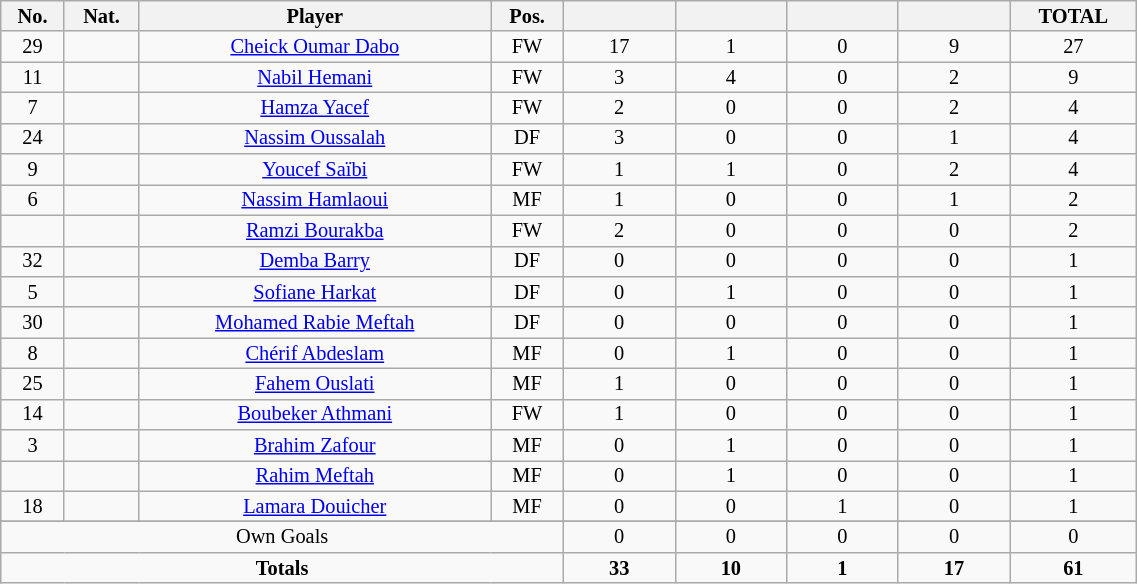<table class="wikitable sortable alternance"  style="font-size:85%; text-align:center; line-height:14px; width:60%;">
<tr>
<th width=10>No.</th>
<th width=10>Nat.</th>
<th width=140>Player</th>
<th width=10>Pos.</th>
<th width=40></th>
<th width=40></th>
<th width=40></th>
<th width=40></th>
<th width=10>TOTAL</th>
</tr>
<tr>
<td>29</td>
<td></td>
<td><a href='#'>Cheick Oumar Dabo</a></td>
<td>FW</td>
<td>17</td>
<td>1</td>
<td>0</td>
<td>9</td>
<td>27</td>
</tr>
<tr>
<td>11</td>
<td></td>
<td><a href='#'>Nabil Hemani</a></td>
<td>FW</td>
<td>3</td>
<td>4</td>
<td>0</td>
<td>2</td>
<td>9</td>
</tr>
<tr>
<td>7</td>
<td></td>
<td><a href='#'>Hamza Yacef</a></td>
<td>FW</td>
<td>2</td>
<td>0</td>
<td>0</td>
<td>2</td>
<td>4</td>
</tr>
<tr>
<td>24</td>
<td></td>
<td><a href='#'>Nassim Oussalah</a></td>
<td>DF</td>
<td>3</td>
<td>0</td>
<td>0</td>
<td>1</td>
<td>4</td>
</tr>
<tr>
<td>9</td>
<td></td>
<td><a href='#'>Youcef Saïbi</a></td>
<td>FW</td>
<td>1</td>
<td>1</td>
<td>0</td>
<td>2</td>
<td>4</td>
</tr>
<tr>
<td>6</td>
<td></td>
<td><a href='#'>Nassim Hamlaoui</a></td>
<td>MF</td>
<td>1</td>
<td>0</td>
<td>0</td>
<td>1</td>
<td>2</td>
</tr>
<tr>
<td></td>
<td></td>
<td><a href='#'>Ramzi Bourakba</a></td>
<td>FW</td>
<td>2</td>
<td>0</td>
<td>0</td>
<td>0</td>
<td>2</td>
</tr>
<tr>
<td>32</td>
<td></td>
<td><a href='#'>Demba Barry</a></td>
<td>DF</td>
<td>0</td>
<td>0</td>
<td>0</td>
<td>0</td>
<td>1</td>
</tr>
<tr>
<td>5</td>
<td></td>
<td><a href='#'>Sofiane Harkat</a></td>
<td>DF</td>
<td>0</td>
<td>1</td>
<td>0</td>
<td>0</td>
<td>1</td>
</tr>
<tr>
<td>30</td>
<td></td>
<td><a href='#'>Mohamed Rabie Meftah</a></td>
<td>DF</td>
<td>0</td>
<td>0</td>
<td>0</td>
<td>0</td>
<td>1</td>
</tr>
<tr>
<td>8</td>
<td></td>
<td><a href='#'>Chérif Abdeslam</a></td>
<td>MF</td>
<td>0</td>
<td>1</td>
<td>0</td>
<td>0</td>
<td>1</td>
</tr>
<tr>
<td>25</td>
<td></td>
<td><a href='#'>Fahem Ouslati</a></td>
<td>MF</td>
<td>1</td>
<td>0</td>
<td>0</td>
<td>0</td>
<td>1</td>
</tr>
<tr>
<td>14</td>
<td></td>
<td><a href='#'>Boubeker Athmani</a></td>
<td>FW</td>
<td>1</td>
<td>0</td>
<td>0</td>
<td>0</td>
<td>1</td>
</tr>
<tr>
<td>3</td>
<td></td>
<td><a href='#'>Brahim Zafour</a></td>
<td>MF</td>
<td>0</td>
<td>1</td>
<td>0</td>
<td>0</td>
<td>1</td>
</tr>
<tr>
<td></td>
<td></td>
<td><a href='#'>Rahim Meftah</a></td>
<td>MF</td>
<td>0</td>
<td>1</td>
<td>0</td>
<td>0</td>
<td>1</td>
</tr>
<tr>
<td>18</td>
<td></td>
<td><a href='#'>Lamara Douicher</a></td>
<td>MF</td>
<td>0</td>
<td>0</td>
<td>1</td>
<td>0</td>
<td>1</td>
</tr>
<tr>
</tr>
<tr class="sortbottom">
<td colspan="4">Own Goals</td>
<td>0</td>
<td>0</td>
<td>0</td>
<td>0</td>
<td>0</td>
</tr>
<tr class="sortbottom">
<td colspan="4"><strong>Totals</strong></td>
<td><strong>33</strong></td>
<td><strong>10</strong></td>
<td><strong>1</strong></td>
<td><strong>17</strong></td>
<td><strong>61</strong></td>
</tr>
</table>
